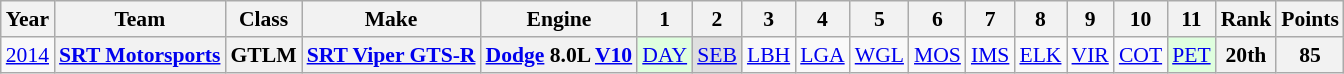<table class="wikitable" style="text-align:center; font-size:90%">
<tr>
<th>Year</th>
<th>Team</th>
<th>Class</th>
<th>Make</th>
<th>Engine</th>
<th>1</th>
<th>2</th>
<th>3</th>
<th>4</th>
<th>5</th>
<th>6</th>
<th>7</th>
<th>8</th>
<th>9</th>
<th>10</th>
<th>11</th>
<th>Rank</th>
<th>Points</th>
</tr>
<tr>
<td><a href='#'>2014</a></td>
<th><a href='#'>SRT Motorsports</a></th>
<th>GTLM</th>
<th><a href='#'>SRT Viper GTS-R</a></th>
<th><a href='#'>Dodge</a> 8.0L <a href='#'>V10</a></th>
<td style="background:#DFFFDF;"><a href='#'>DAY</a><br></td>
<td style="background:#DFDFDF;"><a href='#'>SEB</a><br></td>
<td><a href='#'>LBH</a></td>
<td><a href='#'>LGA</a></td>
<td><a href='#'>WGL</a></td>
<td><a href='#'>MOS</a></td>
<td><a href='#'>IMS</a></td>
<td><a href='#'>ELK</a></td>
<td><a href='#'>VIR</a></td>
<td><a href='#'>COT</a></td>
<td style="background:#dfffdf;"><a href='#'>PET</a><br></td>
<th>20th</th>
<th>85</th>
</tr>
</table>
